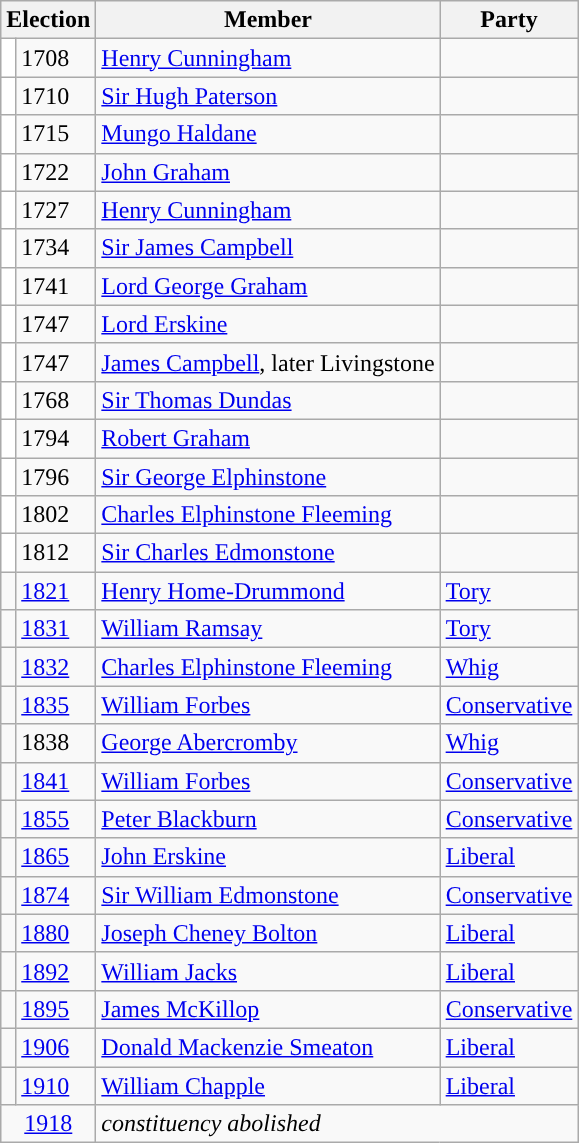<table class="wikitable">
<tr>
<th colspan="2">Election</th>
<th>Member</th>
<th>Party</th>
</tr>
<tr>
<td style="color:inherit;background-color: white"></td>
<td>1708</td>
<td><a href='#'>Henry Cunningham</a></td>
<td></td>
</tr>
<tr>
<td style="color:inherit;background-color: white"></td>
<td>1710</td>
<td><a href='#'>Sir Hugh Paterson</a></td>
<td></td>
</tr>
<tr>
<td style="color:inherit;background-color: white"></td>
<td>1715</td>
<td><a href='#'>Mungo Haldane</a></td>
<td></td>
</tr>
<tr>
<td style="color:inherit;background-color: white"></td>
<td>1722</td>
<td><a href='#'>John Graham</a> </td>
<td></td>
</tr>
<tr>
<td style="color:inherit;background-color: white"></td>
<td>1727</td>
<td><a href='#'>Henry Cunningham</a></td>
<td></td>
</tr>
<tr>
<td style="color:inherit;background-color: white"></td>
<td>1734</td>
<td><a href='#'>Sir James Campbell</a></td>
<td></td>
</tr>
<tr>
<td style="color:inherit;background-color: white"></td>
<td>1741</td>
<td><a href='#'>Lord George Graham</a></td>
<td></td>
</tr>
<tr>
<td style="color:inherit;background-color: white"></td>
<td>1747</td>
<td><a href='#'>Lord Erskine</a></td>
<td></td>
</tr>
<tr>
<td style="color:inherit;background-color: white"></td>
<td>1747</td>
<td><a href='#'>James Campbell</a>, later Livingstone</td>
<td></td>
</tr>
<tr>
<td style="color:inherit;background-color: white"></td>
<td>1768</td>
<td><a href='#'>Sir Thomas Dundas</a></td>
<td></td>
</tr>
<tr>
<td style="color:inherit;background-color: white"></td>
<td>1794</td>
<td><a href='#'>Robert Graham</a></td>
<td></td>
</tr>
<tr>
<td style="color:inherit;background-color: white"></td>
<td>1796</td>
<td><a href='#'>Sir George Elphinstone</a></td>
<td></td>
</tr>
<tr>
<td style="color:inherit;background-color: white"></td>
<td>1802</td>
<td><a href='#'>Charles Elphinstone Fleeming</a></td>
<td></td>
</tr>
<tr>
<td style="color:inherit;background-color: white"></td>
<td>1812</td>
<td><a href='#'>Sir Charles Edmonstone</a></td>
<td></td>
</tr>
<tr>
<td style="color:inherit;background-color: "></td>
<td><a href='#'>1821</a></td>
<td><a href='#'>Henry Home-Drummond</a></td>
<td><a href='#'>Tory</a></td>
</tr>
<tr>
<td style="color:inherit;background-color: "></td>
<td><a href='#'>1831</a></td>
<td><a href='#'>William Ramsay</a></td>
<td><a href='#'>Tory</a></td>
</tr>
<tr>
<td style="color:inherit;background-color: "></td>
<td><a href='#'>1832</a></td>
<td><a href='#'>Charles Elphinstone Fleeming</a></td>
<td><a href='#'>Whig</a></td>
</tr>
<tr>
<td style="color:inherit;background-color: "></td>
<td><a href='#'>1835</a></td>
<td><a href='#'>William Forbes</a></td>
<td><a href='#'>Conservative</a></td>
</tr>
<tr>
<td style="color:inherit;background-color: "></td>
<td>1838</td>
<td><a href='#'>George Abercromby</a></td>
<td><a href='#'>Whig</a></td>
</tr>
<tr>
<td style="color:inherit;background-color: "></td>
<td><a href='#'>1841</a></td>
<td><a href='#'>William Forbes</a></td>
<td><a href='#'>Conservative</a></td>
</tr>
<tr>
<td style="color:inherit;background-color: "></td>
<td><a href='#'>1855</a></td>
<td><a href='#'>Peter Blackburn</a></td>
<td><a href='#'>Conservative</a></td>
</tr>
<tr>
<td style="color:inherit;background-color: "></td>
<td><a href='#'>1865</a></td>
<td><a href='#'>John Erskine</a></td>
<td><a href='#'>Liberal</a></td>
</tr>
<tr>
<td style="color:inherit;background-color: "></td>
<td><a href='#'>1874</a></td>
<td><a href='#'>Sir William Edmonstone</a></td>
<td><a href='#'>Conservative</a></td>
</tr>
<tr>
<td style="color:inherit;background-color: "></td>
<td><a href='#'>1880</a></td>
<td><a href='#'>Joseph Cheney Bolton</a></td>
<td><a href='#'>Liberal</a></td>
</tr>
<tr>
<td style="color:inherit;background-color: "></td>
<td><a href='#'>1892</a></td>
<td><a href='#'>William Jacks</a></td>
<td><a href='#'>Liberal</a></td>
</tr>
<tr>
<td style="color:inherit;background-color: "></td>
<td><a href='#'>1895</a></td>
<td><a href='#'>James McKillop</a></td>
<td><a href='#'>Conservative</a></td>
</tr>
<tr>
<td style="color:inherit;background-color: "></td>
<td><a href='#'>1906</a></td>
<td><a href='#'>Donald Mackenzie Smeaton</a></td>
<td><a href='#'>Liberal</a></td>
</tr>
<tr>
<td style="color:inherit;background-color: "></td>
<td><a href='#'>1910</a></td>
<td><a href='#'>William Chapple</a></td>
<td><a href='#'>Liberal</a></td>
</tr>
<tr>
<td colspan="2" align="center"><a href='#'>1918</a></td>
<td colspan="2"><em>constituency abolished</em></td>
</tr>
</table>
